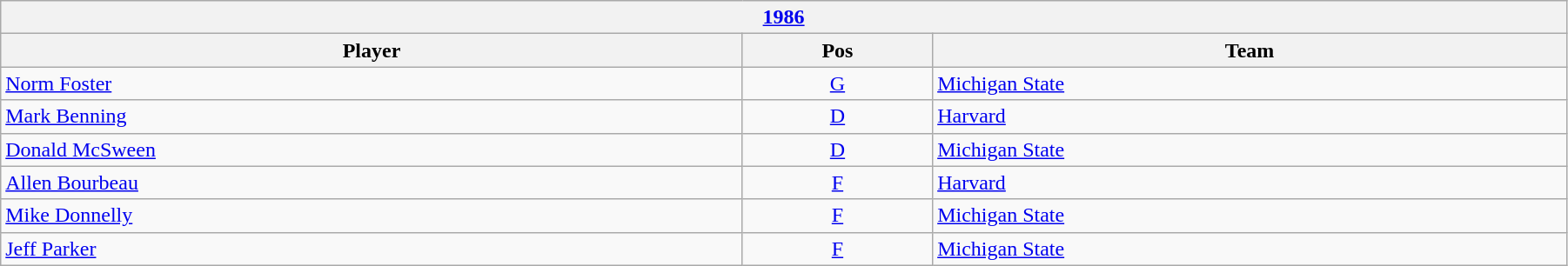<table class="wikitable" width=95%>
<tr>
<th colspan=3><a href='#'>1986</a></th>
</tr>
<tr>
<th>Player</th>
<th>Pos</th>
<th>Team</th>
</tr>
<tr>
<td><a href='#'>Norm Foster</a></td>
<td style="text-align:center;"><a href='#'>G</a></td>
<td><a href='#'>Michigan State</a></td>
</tr>
<tr>
<td><a href='#'>Mark Benning</a></td>
<td style="text-align:center;"><a href='#'>D</a></td>
<td><a href='#'>Harvard</a></td>
</tr>
<tr>
<td><a href='#'>Donald McSween</a></td>
<td style="text-align:center;"><a href='#'>D</a></td>
<td><a href='#'>Michigan State</a></td>
</tr>
<tr>
<td><a href='#'>Allen Bourbeau</a></td>
<td style="text-align:center;"><a href='#'>F</a></td>
<td><a href='#'>Harvard</a></td>
</tr>
<tr>
<td><a href='#'>Mike Donnelly</a></td>
<td style="text-align:center;"><a href='#'>F</a></td>
<td><a href='#'>Michigan State</a></td>
</tr>
<tr>
<td><a href='#'>Jeff Parker</a></td>
<td style="text-align:center;"><a href='#'>F</a></td>
<td><a href='#'>Michigan State</a></td>
</tr>
</table>
